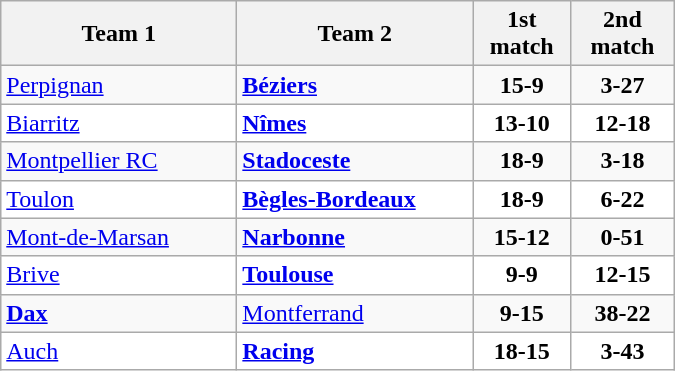<table class="wikitable" width=450>
<tr>
<th>Team 1</th>
<th>Team 2</th>
<th>1st match</th>
<th>2nd match</th>
</tr>
<tr>
<td width=150><a href='#'>Perpignan</a></td>
<td width=150><strong><a href='#'>Béziers</a></strong></td>
<td align="center"><strong>15-9</strong></td>
<td align="center"><strong>3-27</strong></td>
</tr>
<tr bgcolor="white">
<td><a href='#'>Biarritz</a></td>
<td><strong><a href='#'>Nîmes</a></strong></td>
<td align="center"><strong>13-10</strong></td>
<td align="center"><strong>12-18</strong></td>
</tr>
<tr>
<td><a href='#'>Montpellier RC</a></td>
<td><strong><a href='#'>Stadoceste</a></strong></td>
<td align="center"><strong>18-9</strong></td>
<td align="center"><strong>3-18</strong></td>
</tr>
<tr bgcolor="white">
<td><a href='#'>Toulon</a></td>
<td><strong><a href='#'>Bègles-Bordeaux</a></strong></td>
<td align="center"><strong>18-9</strong></td>
<td align="center"><strong>6-22</strong></td>
</tr>
<tr>
<td><a href='#'>Mont-de-Marsan</a></td>
<td><strong><a href='#'>Narbonne</a></strong></td>
<td align="center"><strong>15-12</strong></td>
<td align="center"><strong>0-51</strong></td>
</tr>
<tr bgcolor="white">
<td><a href='#'>Brive</a></td>
<td><strong><a href='#'>Toulouse</a></strong></td>
<td align="center"><strong>9-9</strong></td>
<td align="center"><strong>12-15</strong></td>
</tr>
<tr>
<td><strong><a href='#'>Dax</a></strong></td>
<td><a href='#'>Montferrand</a></td>
<td align="center"><strong>9-15</strong></td>
<td align="center"><strong>38-22</strong></td>
</tr>
<tr bgcolor="white">
<td><a href='#'>Auch</a></td>
<td><strong><a href='#'>Racing</a></strong></td>
<td align="center"><strong>18-15</strong></td>
<td align="center"><strong>3-43</strong></td>
</tr>
</table>
